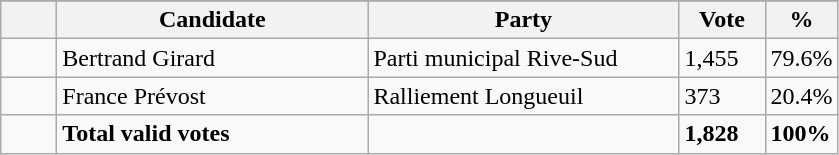<table class="wikitable">
<tr>
</tr>
<tr>
<th bgcolor="#DDDDFF" width="30px"></th>
<th bgcolor="#DDDDFF" width="200px">Candidate</th>
<th bgcolor="#DDDDFF" width="200px">Party</th>
<th bgcolor="#DDDDFF" width="50px">Vote</th>
<th bgcolor="#DDDDFF" width="30px">%</th>
</tr>
<tr>
<td> </td>
<td>Bertrand Girard</td>
<td>Parti municipal Rive-Sud</td>
<td>1,455</td>
<td>79.6%</td>
</tr>
<tr>
<td> </td>
<td>France Prévost</td>
<td>Ralliement Longueuil</td>
<td>373</td>
<td>20.4%</td>
</tr>
<tr>
<td> </td>
<td><strong>Total valid votes</strong></td>
<td></td>
<td><strong>1,828</strong></td>
<td><strong>100%</strong></td>
</tr>
</table>
